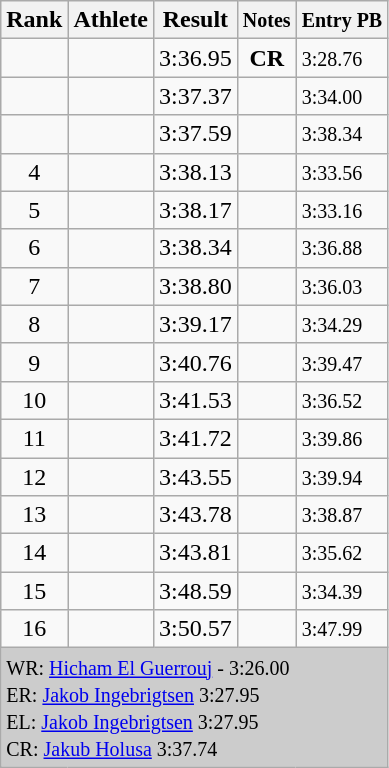<table class="wikitable sortable" style="text-align:left;">
<tr>
<th>Rank</th>
<th>Athlete</th>
<th>Result</th>
<th><small>Notes</small></th>
<th><small>Entry PB</small></th>
</tr>
<tr>
<td align=center></td>
<td></td>
<td align=center>3:36.95</td>
<td align=center><strong>CR</strong></td>
<td><small>3:28.76</small></td>
</tr>
<tr>
<td align=center></td>
<td></td>
<td align=center>3:37.37</td>
<td></td>
<td><small>3:34.00</small></td>
</tr>
<tr>
<td align=center></td>
<td></td>
<td align=center>3:37.59</td>
<td></td>
<td><small>3:38.34</small></td>
</tr>
<tr>
<td align=center>4</td>
<td></td>
<td align=center>3:38.13</td>
<td></td>
<td><small>3:33.56</small></td>
</tr>
<tr>
<td align=center>5</td>
<td></td>
<td align=center>3:38.17</td>
<td></td>
<td><small>3:33.16</small></td>
</tr>
<tr>
<td align=center>6</td>
<td></td>
<td align=center>3:38.34</td>
<td></td>
<td><small>3:36.88</small></td>
</tr>
<tr>
<td align=center>7</td>
<td></td>
<td align=center>3:38.80</td>
<td></td>
<td><small>3:36.03</small></td>
</tr>
<tr>
<td align=center>8</td>
<td></td>
<td align=center>3:39.17</td>
<td></td>
<td><small>3:34.29</small></td>
</tr>
<tr>
<td align=center>9</td>
<td></td>
<td align=center>3:40.76</td>
<td></td>
<td><small>3:39.47</small></td>
</tr>
<tr>
<td align=center>10</td>
<td></td>
<td align=center>3:41.53</td>
<td></td>
<td><small>3:36.52</small></td>
</tr>
<tr>
<td align=center>11</td>
<td></td>
<td align=center>3:41.72</td>
<td></td>
<td><small>3:39.86</small></td>
</tr>
<tr>
<td align=center>12</td>
<td></td>
<td align=center>3:43.55</td>
<td></td>
<td><small>3:39.94</small></td>
</tr>
<tr>
<td align=center>13</td>
<td></td>
<td align=center>3:43.78</td>
<td></td>
<td><small>3:38.87</small></td>
</tr>
<tr>
<td align=center>14</td>
<td></td>
<td align=center>3:43.81</td>
<td></td>
<td><small>3:35.62</small></td>
</tr>
<tr>
<td align=center>15</td>
<td></td>
<td align=center>3:48.59</td>
<td></td>
<td><small>3:34.39</small></td>
</tr>
<tr>
<td align=center>16</td>
<td></td>
<td align=center>3:50.57</td>
<td></td>
<td><small>3:47.99</small></td>
</tr>
<tr>
<td colspan="5" bgcolor="#cccccc"><small>WR:   <a href='#'>Hicham El Guerrouj</a> - 3:26.00<br>ER:  <a href='#'>Jakob Ingebrigtsen</a> 3:27.95<br></small><small>EL:   <a href='#'>Jakob Ingebrigtsen</a> 3:27.95<br>CR:  <a href='#'>Jakub Holusa</a> 3:37.74</small></td>
</tr>
</table>
